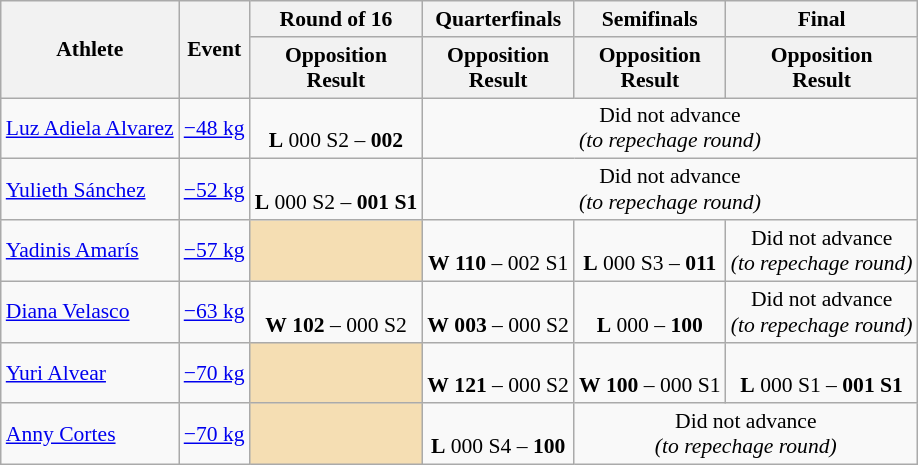<table class="wikitable" style="font-size:90%">
<tr>
<th rowspan="2">Athlete</th>
<th rowspan="2">Event</th>
<th>Round of 16</th>
<th>Quarterfinals</th>
<th>Semifinals</th>
<th>Final</th>
</tr>
<tr>
<th>Opposition<br>Result</th>
<th>Opposition<br>Result</th>
<th>Opposition<br>Result</th>
<th>Opposition<br>Result</th>
</tr>
<tr>
<td><a href='#'>Luz Adiela Alvarez</a></td>
<td><a href='#'>−48 kg</a></td>
<td align=center><br><strong>L</strong> 000 S2 – <strong>002</strong></td>
<td align=center colspan="5">Did not advance<br><em>(to repechage round)</em></td>
</tr>
<tr>
<td><a href='#'>Yulieth Sánchez</a></td>
<td><a href='#'>−52 kg</a></td>
<td align=center><br><strong>L</strong> 000 S2 – <strong>001 S1</strong></td>
<td align=center colspan="5">Did not advance<br><em>(to repechage round)</em></td>
</tr>
<tr>
<td><a href='#'>Yadinis Amarís</a></td>
<td><a href='#'>−57 kg</a></td>
<td align="center" bgcolor=wheat></td>
<td align=center><br><strong>W</strong> <strong>110</strong> – 002 S1</td>
<td align=center><br><strong>L</strong> 000 S3 – <strong>011</strong></td>
<td align=center colspan="5">Did not advance<br><em>(to repechage round)</em></td>
</tr>
<tr>
<td><a href='#'>Diana Velasco</a></td>
<td><a href='#'>−63 kg</a></td>
<td align=center><br><strong>W</strong> <strong>102</strong> – 000 S2</td>
<td align=center><br><strong>W</strong> <strong>003</strong> – 000 S2</td>
<td align=center><br><strong>L</strong> 000 – <strong>100</strong></td>
<td align=center colspan="5">Did not advance<br><em>(to repechage round)</em></td>
</tr>
<tr>
<td><a href='#'>Yuri Alvear</a></td>
<td><a href='#'>−70 kg</a></td>
<td align="center" bgcolor=wheat></td>
<td align=center><br><strong>W</strong> <strong>121</strong> – 000 S2</td>
<td align=center><br><strong>W</strong> <strong>100</strong> – 000 S1</td>
<td align=center><br><strong>L</strong> 000 S1 – <strong>001 S1</strong><br></td>
</tr>
<tr>
<td><a href='#'>Anny Cortes</a></td>
<td><a href='#'>−70 kg</a></td>
<td align="center" bgcolor=wheat></td>
<td align=center><br><strong>L</strong> 000 S4 – <strong>100</strong></td>
<td align=center colspan="5">Did not advance<br><em>(to repechage round)</em></td>
</tr>
</table>
